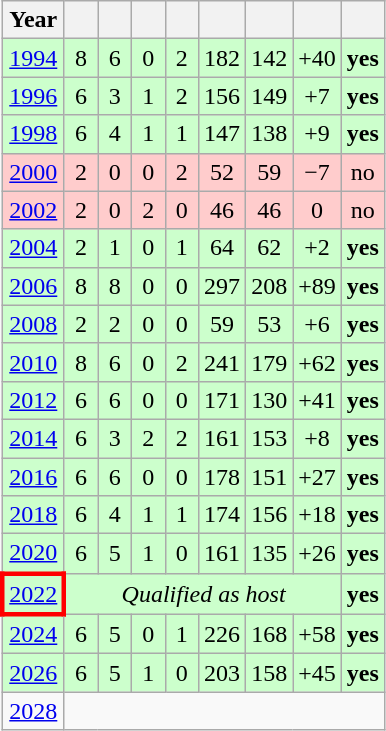<table class="wikitable" style="text-align: center;">
<tr>
<th>Year</th>
<th width="15"></th>
<th width="15"></th>
<th width="15"></th>
<th width="15"></th>
<th></th>
<th></th>
<th></th>
<th></th>
</tr>
<tr style="background:#ccffcc;">
<td> <a href='#'>1994</a></td>
<td>8</td>
<td>6</td>
<td>0</td>
<td>2</td>
<td>182</td>
<td>142</td>
<td>+40</td>
<td><strong>yes</strong></td>
</tr>
<tr style="background:#ccffcc;">
<td> <a href='#'>1996</a></td>
<td>6</td>
<td>3</td>
<td>1</td>
<td>2</td>
<td>156</td>
<td>149</td>
<td>+7</td>
<td><strong>yes</strong></td>
</tr>
<tr style="background:#ccffcc;">
<td> <a href='#'>1998</a></td>
<td>6</td>
<td>4</td>
<td>1</td>
<td>1</td>
<td>147</td>
<td>138</td>
<td>+9</td>
<td><strong>yes</strong></td>
</tr>
<tr style="background:#ffcccc;">
<td> <a href='#'>2000</a></td>
<td>2</td>
<td>0</td>
<td>0</td>
<td>2</td>
<td>52</td>
<td>59</td>
<td>−7</td>
<td>no</td>
</tr>
<tr style="background:#ffcccc;">
<td> <a href='#'>2002</a></td>
<td>2</td>
<td>0</td>
<td>2</td>
<td>0</td>
<td>46</td>
<td>46</td>
<td>0</td>
<td>no</td>
</tr>
<tr style="background:#ccffcc;">
<td> <a href='#'>2004</a></td>
<td>2</td>
<td>1</td>
<td>0</td>
<td>1</td>
<td>64</td>
<td>62</td>
<td>+2</td>
<td><strong>yes</strong></td>
</tr>
<tr style="background:#ccffcc;">
<td> <a href='#'>2006</a></td>
<td>8</td>
<td>8</td>
<td>0</td>
<td>0</td>
<td>297</td>
<td>208</td>
<td>+89</td>
<td><strong>yes</strong></td>
</tr>
<tr style="background:#ccffcc;">
<td> <a href='#'>2008</a></td>
<td>2</td>
<td>2</td>
<td>0</td>
<td>0</td>
<td>59</td>
<td>53</td>
<td>+6</td>
<td><strong>yes</strong></td>
</tr>
<tr style="background:#ccffcc;">
<td> <a href='#'>2010</a></td>
<td>8</td>
<td>6</td>
<td>0</td>
<td>2</td>
<td>241</td>
<td>179</td>
<td>+62</td>
<td><strong>yes</strong></td>
</tr>
<tr style="background:#ccffcc;">
<td> <a href='#'>2012</a></td>
<td>6</td>
<td>6</td>
<td>0</td>
<td>0</td>
<td>171</td>
<td>130</td>
<td>+41</td>
<td><strong>yes</strong></td>
</tr>
<tr style="background:#ccffcc;">
<td> <a href='#'>2014</a></td>
<td>6</td>
<td>3</td>
<td>2</td>
<td>2</td>
<td>161</td>
<td>153</td>
<td>+8</td>
<td><strong>yes</strong></td>
</tr>
<tr style="background:#ccffcc;">
<td> <a href='#'>2016</a></td>
<td>6</td>
<td>6</td>
<td>0</td>
<td>0</td>
<td>178</td>
<td>151</td>
<td>+27</td>
<td><strong>yes</strong></td>
</tr>
<tr style="background:#ccffcc;">
<td> <a href='#'>2018</a></td>
<td>6</td>
<td>4</td>
<td>1</td>
<td>1</td>
<td>174</td>
<td>156</td>
<td>+18</td>
<td><strong>yes</strong></td>
</tr>
<tr style="background:#ccffcc;">
<td> <a href='#'>2020</a></td>
<td>6</td>
<td>5</td>
<td>1</td>
<td>0</td>
<td>161</td>
<td>135</td>
<td>+26</td>
<td><strong>yes</strong></td>
</tr>
<tr style="background:#ccffcc;">
<td style="border: 3px solid red"> <a href='#'>2022</a></td>
<td colspan="7"><em>Qualified as host</em></td>
<td><strong>yes</strong></td>
</tr>
<tr style="background:#ccffcc;">
<td> <a href='#'>2024</a></td>
<td>6</td>
<td>5</td>
<td>0</td>
<td>1</td>
<td>226</td>
<td>168</td>
<td>+58</td>
<td><strong>yes</strong></td>
</tr>
<tr style="background:#ccffcc;">
<td> <a href='#'>2026</a></td>
<td>6</td>
<td>5</td>
<td>1</td>
<td>0</td>
<td>203</td>
<td>158</td>
<td>+45</td>
<td><strong>yes</strong></td>
</tr>
<tr>
<td> <a href='#'>2028</a></td>
</tr>
</table>
